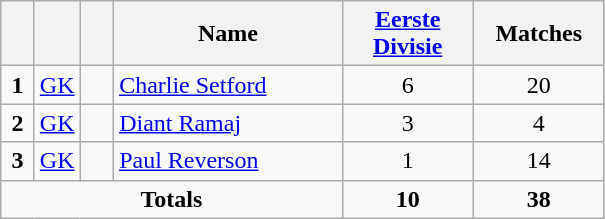<table class="wikitable" style="text-align:center">
<tr>
<th width=15></th>
<th width=15></th>
<th width=15></th>
<th width=145>Name</th>
<th width=80><a href='#'>Eerste Divisie</a></th>
<th width=80>Matches</th>
</tr>
<tr>
<td rowspan=1><strong>1</strong></td>
<td><a href='#'>GK</a></td>
<td></td>
<td align=left><a href='#'>Charlie Setford</a></td>
<td>6</td>
<td>20</td>
</tr>
<tr>
<td rowspan=1><strong>2</strong></td>
<td><a href='#'>GK</a></td>
<td></td>
<td align=left><a href='#'>Diant Ramaj</a></td>
<td>3</td>
<td>4</td>
</tr>
<tr>
<td rowspan=1><strong>3</strong></td>
<td><a href='#'>GK</a></td>
<td></td>
<td align=left><a href='#'>Paul Reverson</a></td>
<td>1</td>
<td>14</td>
</tr>
<tr>
<td colspan=4><strong>Totals</strong></td>
<td><strong>10</strong></td>
<td><strong>38</strong></td>
</tr>
</table>
